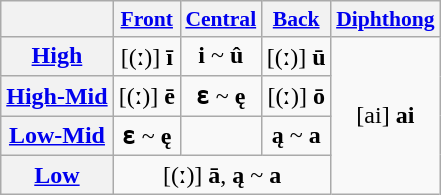<table class="wikitable" style=text-align:center>
<tr style="font-size: 90%;">
<th colspan=1></th>
<th colspan=1><a href='#'>Front</a></th>
<th colspan=1><a href='#'>Central</a></th>
<th colspan=1><a href='#'>Back</a></th>
<th colspan=1 rowspan=1><a href='#'>Diphthong</a></th>
</tr>
<tr>
<th><a href='#'>High</a></th>
<td>[(ː)] <strong>ī</strong></td>
<td> <strong>i</strong> ~  <strong>û</strong></td>
<td>[(ː)] <strong>ū</strong></td>
<td rowspan="4" style="border-bottom: 0;">[ai] <strong>ai</strong></td>
</tr>
<tr>
<th><a href='#'>High-Mid</a></th>
<td>[(ː)] <strong>ē</strong></td>
<td> <strong>ɛ</strong> ~  <strong>ę</strong></td>
<td>[(ː)] <strong>ō</strong></td>
</tr>
<tr>
<th><a href='#'>Low-Mid</a></th>
<td> <strong>ɛ</strong> ~  <strong>ę</strong></td>
<td colspan=1></td>
<td> <strong>ą</strong> ~  <strong>a</strong></td>
</tr>
<tr>
<th><a href='#'>Low</a></th>
<td colspan=3>[(ː)] <strong>ā</strong>,  <strong>ą</strong> ~  <strong>a</strong></td>
</tr>
</table>
